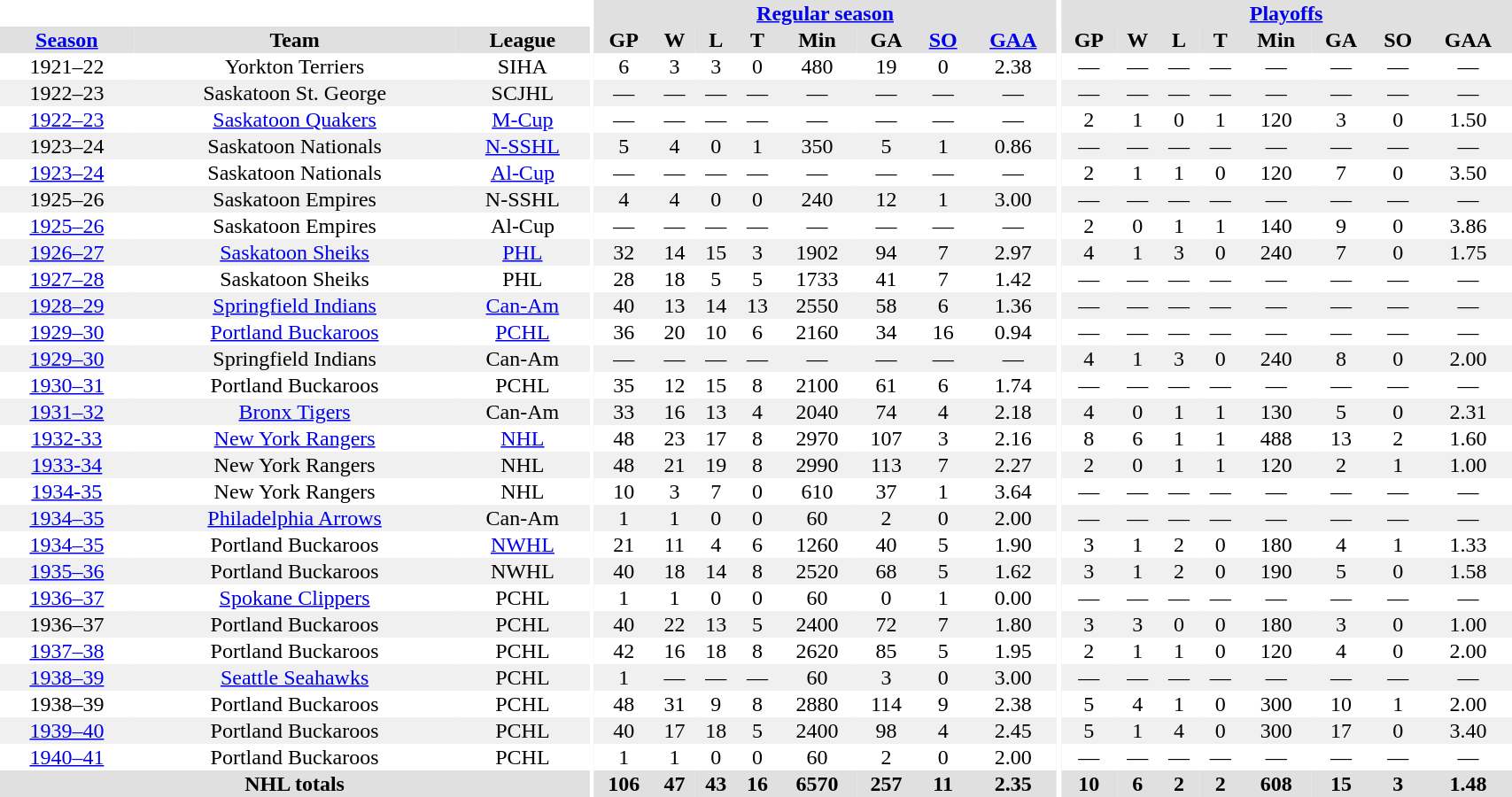<table border="0" cellpadding="1" cellspacing="0" style="width:90%; text-align:center;">
<tr bgcolor="#e0e0e0">
<th colspan="3" bgcolor="#ffffff"></th>
<th rowspan="99" bgcolor="#ffffff"></th>
<th colspan="8" bgcolor="#e0e0e0"><a href='#'>Regular season</a></th>
<th rowspan="99" bgcolor="#ffffff"></th>
<th colspan="8" bgcolor="#e0e0e0"><a href='#'>Playoffs</a></th>
</tr>
<tr bgcolor="#e0e0e0">
<th><a href='#'>Season</a></th>
<th>Team</th>
<th>League</th>
<th>GP</th>
<th>W</th>
<th>L</th>
<th>T</th>
<th>Min</th>
<th>GA</th>
<th><a href='#'>SO</a></th>
<th><a href='#'>GAA</a></th>
<th>GP</th>
<th>W</th>
<th>L</th>
<th>T</th>
<th>Min</th>
<th>GA</th>
<th>SO</th>
<th>GAA</th>
</tr>
<tr>
<td>1921–22</td>
<td>Yorkton Terriers</td>
<td>SIHA</td>
<td>6</td>
<td>3</td>
<td>3</td>
<td>0</td>
<td>480</td>
<td>19</td>
<td>0</td>
<td>2.38</td>
<td>—</td>
<td>—</td>
<td>—</td>
<td>—</td>
<td>—</td>
<td>—</td>
<td>—</td>
<td>—</td>
</tr>
<tr bgcolor="#f0f0f0">
<td>1922–23</td>
<td>Saskatoon St. George</td>
<td>SCJHL</td>
<td>—</td>
<td>—</td>
<td>—</td>
<td>—</td>
<td>—</td>
<td>—</td>
<td>—</td>
<td>—</td>
<td>—</td>
<td>—</td>
<td>—</td>
<td>—</td>
<td>—</td>
<td>—</td>
<td>—</td>
<td>—</td>
</tr>
<tr>
<td><a href='#'>1922–23</a></td>
<td><a href='#'>Saskatoon Quakers</a></td>
<td><a href='#'>M-Cup</a></td>
<td>—</td>
<td>—</td>
<td>—</td>
<td>—</td>
<td>—</td>
<td>—</td>
<td>—</td>
<td>—</td>
<td>2</td>
<td>1</td>
<td>0</td>
<td>1</td>
<td>120</td>
<td>3</td>
<td>0</td>
<td>1.50</td>
</tr>
<tr bgcolor="#f0f0f0">
<td>1923–24</td>
<td>Saskatoon Nationals</td>
<td><a href='#'>N-SSHL</a></td>
<td>5</td>
<td>4</td>
<td>0</td>
<td>1</td>
<td>350</td>
<td>5</td>
<td>1</td>
<td>0.86</td>
<td>—</td>
<td>—</td>
<td>—</td>
<td>—</td>
<td>—</td>
<td>—</td>
<td>—</td>
<td>—</td>
</tr>
<tr>
<td><a href='#'>1923–24</a></td>
<td>Saskatoon Nationals</td>
<td><a href='#'>Al-Cup</a></td>
<td>—</td>
<td>—</td>
<td>—</td>
<td>—</td>
<td>—</td>
<td>—</td>
<td>—</td>
<td>—</td>
<td>2</td>
<td>1</td>
<td>1</td>
<td>0</td>
<td>120</td>
<td>7</td>
<td>0</td>
<td>3.50</td>
</tr>
<tr bgcolor="#f0f0f0">
<td>1925–26</td>
<td>Saskatoon Empires</td>
<td>N-SSHL</td>
<td>4</td>
<td>4</td>
<td>0</td>
<td>0</td>
<td>240</td>
<td>12</td>
<td>1</td>
<td>3.00</td>
<td>—</td>
<td>—</td>
<td>—</td>
<td>—</td>
<td>—</td>
<td>—</td>
<td>—</td>
<td>—</td>
</tr>
<tr>
<td><a href='#'>1925–26</a></td>
<td>Saskatoon Empires</td>
<td>Al-Cup</td>
<td>—</td>
<td>—</td>
<td>—</td>
<td>—</td>
<td>—</td>
<td>—</td>
<td>—</td>
<td>—</td>
<td>2</td>
<td>0</td>
<td>1</td>
<td>1</td>
<td>140</td>
<td>9</td>
<td>0</td>
<td>3.86</td>
</tr>
<tr bgcolor="#f0f0f0">
<td><a href='#'>1926–27</a></td>
<td><a href='#'>Saskatoon Sheiks</a></td>
<td><a href='#'>PHL</a></td>
<td>32</td>
<td>14</td>
<td>15</td>
<td>3</td>
<td>1902</td>
<td>94</td>
<td>7</td>
<td>2.97</td>
<td>4</td>
<td>1</td>
<td>3</td>
<td>0</td>
<td>240</td>
<td>7</td>
<td>0</td>
<td>1.75</td>
</tr>
<tr>
<td><a href='#'>1927–28</a></td>
<td>Saskatoon Sheiks</td>
<td>PHL</td>
<td>28</td>
<td>18</td>
<td>5</td>
<td>5</td>
<td>1733</td>
<td>41</td>
<td>7</td>
<td>1.42</td>
<td>—</td>
<td>—</td>
<td>—</td>
<td>—</td>
<td>—</td>
<td>—</td>
<td>—</td>
<td>—</td>
</tr>
<tr bgcolor="#f0f0f0">
<td><a href='#'>1928–29</a></td>
<td><a href='#'>Springfield Indians</a></td>
<td><a href='#'>Can-Am</a></td>
<td>40</td>
<td>13</td>
<td>14</td>
<td>13</td>
<td>2550</td>
<td>58</td>
<td>6</td>
<td>1.36</td>
<td>—</td>
<td>—</td>
<td>—</td>
<td>—</td>
<td>—</td>
<td>—</td>
<td>—</td>
<td>—</td>
</tr>
<tr>
<td><a href='#'>1929–30</a></td>
<td><a href='#'>Portland Buckaroos</a></td>
<td><a href='#'>PCHL</a></td>
<td>36</td>
<td>20</td>
<td>10</td>
<td>6</td>
<td>2160</td>
<td>34</td>
<td>16</td>
<td>0.94</td>
<td>—</td>
<td>—</td>
<td>—</td>
<td>—</td>
<td>—</td>
<td>—</td>
<td>—</td>
<td>—</td>
</tr>
<tr bgcolor="#f0f0f0">
<td><a href='#'>1929–30</a></td>
<td>Springfield Indians</td>
<td>Can-Am</td>
<td>—</td>
<td>—</td>
<td>—</td>
<td>—</td>
<td>—</td>
<td>—</td>
<td>—</td>
<td>—</td>
<td>4</td>
<td>1</td>
<td>3</td>
<td>0</td>
<td>240</td>
<td>8</td>
<td>0</td>
<td>2.00</td>
</tr>
<tr>
<td><a href='#'>1930–31</a></td>
<td>Portland Buckaroos</td>
<td>PCHL</td>
<td>35</td>
<td>12</td>
<td>15</td>
<td>8</td>
<td>2100</td>
<td>61</td>
<td>6</td>
<td>1.74</td>
<td>—</td>
<td>—</td>
<td>—</td>
<td>—</td>
<td>—</td>
<td>—</td>
<td>—</td>
<td>—</td>
</tr>
<tr bgcolor="#f0f0f0">
<td><a href='#'>1931–32</a></td>
<td><a href='#'>Bronx Tigers</a></td>
<td>Can-Am</td>
<td>33</td>
<td>16</td>
<td>13</td>
<td>4</td>
<td>2040</td>
<td>74</td>
<td>4</td>
<td>2.18</td>
<td>4</td>
<td>0</td>
<td>1</td>
<td>1</td>
<td>130</td>
<td>5</td>
<td>0</td>
<td>2.31</td>
</tr>
<tr>
<td><a href='#'>1932-33</a></td>
<td><a href='#'>New York Rangers</a></td>
<td><a href='#'>NHL</a></td>
<td>48</td>
<td>23</td>
<td>17</td>
<td>8</td>
<td>2970</td>
<td>107</td>
<td>3</td>
<td>2.16</td>
<td>8</td>
<td>6</td>
<td>1</td>
<td>1</td>
<td>488</td>
<td>13</td>
<td>2</td>
<td>1.60</td>
</tr>
<tr bgcolor="#f0f0f0">
<td><a href='#'>1933-34</a></td>
<td>New York Rangers</td>
<td>NHL</td>
<td>48</td>
<td>21</td>
<td>19</td>
<td>8</td>
<td>2990</td>
<td>113</td>
<td>7</td>
<td>2.27</td>
<td>2</td>
<td>0</td>
<td>1</td>
<td>1</td>
<td>120</td>
<td>2</td>
<td>1</td>
<td>1.00</td>
</tr>
<tr>
<td><a href='#'>1934-35</a></td>
<td>New York Rangers</td>
<td>NHL</td>
<td>10</td>
<td>3</td>
<td>7</td>
<td>0</td>
<td>610</td>
<td>37</td>
<td>1</td>
<td>3.64</td>
<td>—</td>
<td>—</td>
<td>—</td>
<td>—</td>
<td>—</td>
<td>—</td>
<td>—</td>
<td>—</td>
</tr>
<tr bgcolor="#f0f0f0">
<td><a href='#'>1934–35</a></td>
<td><a href='#'>Philadelphia Arrows</a></td>
<td>Can-Am</td>
<td>1</td>
<td>1</td>
<td>0</td>
<td>0</td>
<td>60</td>
<td>2</td>
<td>0</td>
<td>2.00</td>
<td>—</td>
<td>—</td>
<td>—</td>
<td>—</td>
<td>—</td>
<td>—</td>
<td>—</td>
<td>—</td>
</tr>
<tr>
<td><a href='#'>1934–35</a></td>
<td>Portland Buckaroos</td>
<td><a href='#'>NWHL</a></td>
<td>21</td>
<td>11</td>
<td>4</td>
<td>6</td>
<td>1260</td>
<td>40</td>
<td>5</td>
<td>1.90</td>
<td>3</td>
<td>1</td>
<td>2</td>
<td>0</td>
<td>180</td>
<td>4</td>
<td>1</td>
<td>1.33</td>
</tr>
<tr bgcolor="#f0f0f0">
<td><a href='#'>1935–36</a></td>
<td>Portland Buckaroos</td>
<td>NWHL</td>
<td>40</td>
<td>18</td>
<td>14</td>
<td>8</td>
<td>2520</td>
<td>68</td>
<td>5</td>
<td>1.62</td>
<td>3</td>
<td>1</td>
<td>2</td>
<td>0</td>
<td>190</td>
<td>5</td>
<td>0</td>
<td>1.58</td>
</tr>
<tr>
<td><a href='#'>1936–37</a></td>
<td><a href='#'>Spokane Clippers</a></td>
<td>PCHL</td>
<td>1</td>
<td>1</td>
<td>0</td>
<td>0</td>
<td>60</td>
<td>0</td>
<td>1</td>
<td>0.00</td>
<td>—</td>
<td>—</td>
<td>—</td>
<td>—</td>
<td>—</td>
<td>—</td>
<td>—</td>
<td>—</td>
</tr>
<tr bgcolor="#f0f0f0">
<td>1936–37</td>
<td>Portland Buckaroos</td>
<td>PCHL</td>
<td>40</td>
<td>22</td>
<td>13</td>
<td>5</td>
<td>2400</td>
<td>72</td>
<td>7</td>
<td>1.80</td>
<td>3</td>
<td>3</td>
<td>0</td>
<td>0</td>
<td>180</td>
<td>3</td>
<td>0</td>
<td>1.00</td>
</tr>
<tr>
<td><a href='#'>1937–38</a></td>
<td>Portland Buckaroos</td>
<td>PCHL</td>
<td>42</td>
<td>16</td>
<td>18</td>
<td>8</td>
<td>2620</td>
<td>85</td>
<td>5</td>
<td>1.95</td>
<td>2</td>
<td>1</td>
<td>1</td>
<td>0</td>
<td>120</td>
<td>4</td>
<td>0</td>
<td>2.00</td>
</tr>
<tr bgcolor="#f0f0f0">
<td><a href='#'>1938–39</a></td>
<td><a href='#'>Seattle Seahawks</a></td>
<td>PCHL</td>
<td>1</td>
<td>—</td>
<td>—</td>
<td>—</td>
<td>60</td>
<td>3</td>
<td>0</td>
<td>3.00</td>
<td>—</td>
<td>—</td>
<td>—</td>
<td>—</td>
<td>—</td>
<td>—</td>
<td>—</td>
<td>—</td>
</tr>
<tr>
<td>1938–39</td>
<td>Portland Buckaroos</td>
<td>PCHL</td>
<td>48</td>
<td>31</td>
<td>9</td>
<td>8</td>
<td>2880</td>
<td>114</td>
<td>9</td>
<td>2.38</td>
<td>5</td>
<td>4</td>
<td>1</td>
<td>0</td>
<td>300</td>
<td>10</td>
<td>1</td>
<td>2.00</td>
</tr>
<tr bgcolor="#f0f0f0">
<td><a href='#'>1939–40</a></td>
<td>Portland Buckaroos</td>
<td>PCHL</td>
<td>40</td>
<td>17</td>
<td>18</td>
<td>5</td>
<td>2400</td>
<td>98</td>
<td>4</td>
<td>2.45</td>
<td>5</td>
<td>1</td>
<td>4</td>
<td>0</td>
<td>300</td>
<td>17</td>
<td>0</td>
<td>3.40</td>
</tr>
<tr>
<td><a href='#'>1940–41</a></td>
<td>Portland Buckaroos</td>
<td>PCHL</td>
<td>1</td>
<td>1</td>
<td>0</td>
<td>0</td>
<td>60</td>
<td>2</td>
<td>0</td>
<td>2.00</td>
<td>—</td>
<td>—</td>
<td>—</td>
<td>—</td>
<td>—</td>
<td>—</td>
<td>—</td>
<td>—</td>
</tr>
<tr bgcolor="#e0e0e0">
<th colspan="3">NHL totals</th>
<th>106</th>
<th>47</th>
<th>43</th>
<th>16</th>
<th>6570</th>
<th>257</th>
<th>11</th>
<th>2.35</th>
<th>10</th>
<th>6</th>
<th>2</th>
<th>2</th>
<th>608</th>
<th>15</th>
<th>3</th>
<th>1.48</th>
</tr>
</table>
